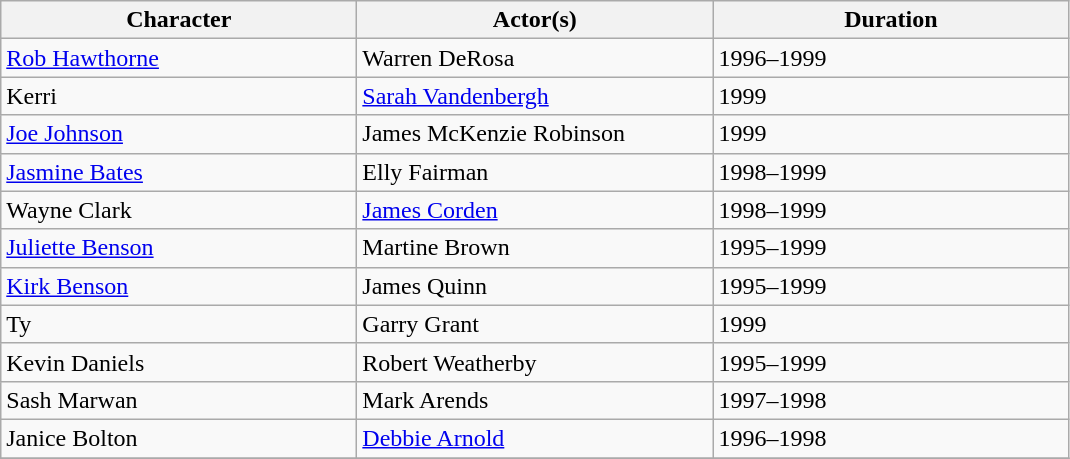<table class="wikitable sortable sticky-header">
<tr>
<th scope="col" style="width:230px;">Character</th>
<th scope="col" style="width:230px;">Actor(s)</th>
<th scope="col" style="width:230px;">Duration</th>
</tr>
<tr>
<td><a href='#'>Rob Hawthorne</a></td>
<td>Warren DeRosa</td>
<td>1996–1999</td>
</tr>
<tr>
<td>Kerri</td>
<td><a href='#'>Sarah Vandenbergh</a></td>
<td>1999</td>
</tr>
<tr>
<td><a href='#'>Joe Johnson</a></td>
<td>James McKenzie Robinson</td>
<td>1999</td>
</tr>
<tr>
<td><a href='#'>Jasmine Bates</a></td>
<td>Elly Fairman</td>
<td>1998–1999</td>
</tr>
<tr>
<td>Wayne Clark</td>
<td><a href='#'>James Corden</a></td>
<td>1998–1999</td>
</tr>
<tr>
<td><a href='#'>Juliette Benson</a></td>
<td>Martine Brown</td>
<td>1995–1999</td>
</tr>
<tr>
<td><a href='#'>Kirk Benson</a></td>
<td>James Quinn</td>
<td>1995–1999</td>
</tr>
<tr>
<td>Ty</td>
<td>Garry Grant</td>
<td>1999</td>
</tr>
<tr>
<td>Kevin Daniels</td>
<td>Robert Weatherby</td>
<td>1995–1999</td>
</tr>
<tr>
<td>Sash Marwan</td>
<td>Mark Arends</td>
<td>1997–1998</td>
</tr>
<tr>
<td>Janice Bolton</td>
<td><a href='#'>Debbie Arnold</a></td>
<td>1996–1998</td>
</tr>
<tr>
</tr>
</table>
